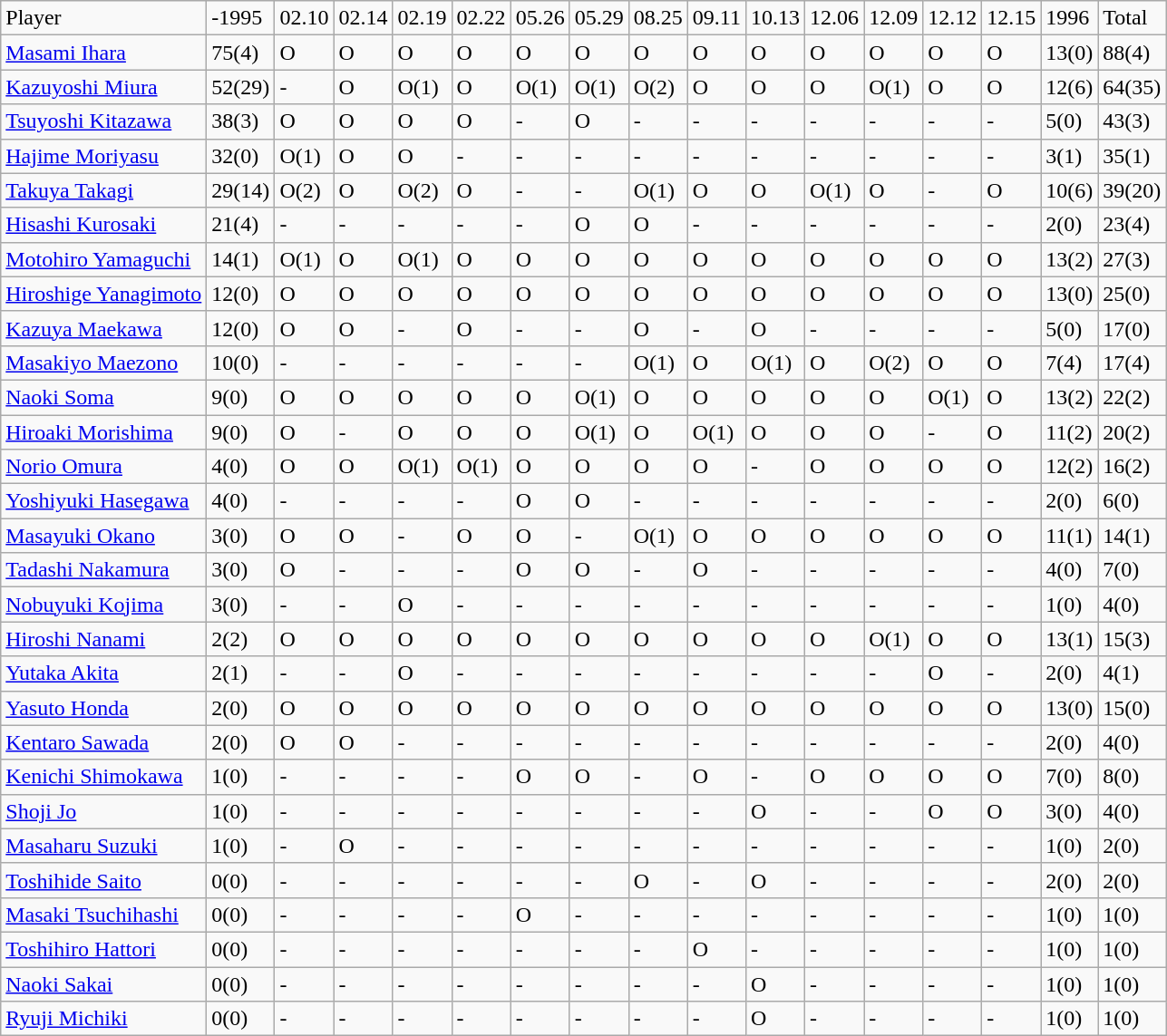<table class="wikitable" style="text-align:left;">
<tr>
<td>Player</td>
<td>-1995</td>
<td>02.10</td>
<td>02.14</td>
<td>02.19</td>
<td>02.22</td>
<td>05.26</td>
<td>05.29</td>
<td>08.25</td>
<td>09.11</td>
<td>10.13</td>
<td>12.06</td>
<td>12.09</td>
<td>12.12</td>
<td>12.15</td>
<td>1996</td>
<td>Total</td>
</tr>
<tr>
<td><a href='#'>Masami Ihara</a></td>
<td>75(4)</td>
<td>O</td>
<td>O</td>
<td>O</td>
<td>O</td>
<td>O</td>
<td>O</td>
<td>O</td>
<td>O</td>
<td>O</td>
<td>O</td>
<td>O</td>
<td>O</td>
<td>O</td>
<td>13(0)</td>
<td>88(4)</td>
</tr>
<tr>
<td><a href='#'>Kazuyoshi Miura</a></td>
<td>52(29)</td>
<td>-</td>
<td>O</td>
<td>O(1)</td>
<td>O</td>
<td>O(1)</td>
<td>O(1)</td>
<td>O(2)</td>
<td>O</td>
<td>O</td>
<td>O</td>
<td>O(1)</td>
<td>O</td>
<td>O</td>
<td>12(6)</td>
<td>64(35)</td>
</tr>
<tr>
<td><a href='#'>Tsuyoshi Kitazawa</a></td>
<td>38(3)</td>
<td>O</td>
<td>O</td>
<td>O</td>
<td>O</td>
<td>-</td>
<td>O</td>
<td>-</td>
<td>-</td>
<td>-</td>
<td>-</td>
<td>-</td>
<td>-</td>
<td>-</td>
<td>5(0)</td>
<td>43(3)</td>
</tr>
<tr>
<td><a href='#'>Hajime Moriyasu</a></td>
<td>32(0)</td>
<td>O(1)</td>
<td>O</td>
<td>O</td>
<td>-</td>
<td>-</td>
<td>-</td>
<td>-</td>
<td>-</td>
<td>-</td>
<td>-</td>
<td>-</td>
<td>-</td>
<td>-</td>
<td>3(1)</td>
<td>35(1)</td>
</tr>
<tr>
<td><a href='#'>Takuya Takagi</a></td>
<td>29(14)</td>
<td>O(2)</td>
<td>O</td>
<td>O(2)</td>
<td>O</td>
<td>-</td>
<td>-</td>
<td>O(1)</td>
<td>O</td>
<td>O</td>
<td>O(1)</td>
<td>O</td>
<td>-</td>
<td>O</td>
<td>10(6)</td>
<td>39(20)</td>
</tr>
<tr>
<td><a href='#'>Hisashi Kurosaki</a></td>
<td>21(4)</td>
<td>-</td>
<td>-</td>
<td>-</td>
<td>-</td>
<td>-</td>
<td>O</td>
<td>O</td>
<td>-</td>
<td>-</td>
<td>-</td>
<td>-</td>
<td>-</td>
<td>-</td>
<td>2(0)</td>
<td>23(4)</td>
</tr>
<tr>
<td><a href='#'>Motohiro Yamaguchi</a></td>
<td>14(1)</td>
<td>O(1)</td>
<td>O</td>
<td>O(1)</td>
<td>O</td>
<td>O</td>
<td>O</td>
<td>O</td>
<td>O</td>
<td>O</td>
<td>O</td>
<td>O</td>
<td>O</td>
<td>O</td>
<td>13(2)</td>
<td>27(3)</td>
</tr>
<tr>
<td><a href='#'>Hiroshige Yanagimoto</a></td>
<td>12(0)</td>
<td>O</td>
<td>O</td>
<td>O</td>
<td>O</td>
<td>O</td>
<td>O</td>
<td>O</td>
<td>O</td>
<td>O</td>
<td>O</td>
<td>O</td>
<td>O</td>
<td>O</td>
<td>13(0)</td>
<td>25(0)</td>
</tr>
<tr>
<td><a href='#'>Kazuya Maekawa</a></td>
<td>12(0)</td>
<td>O</td>
<td>O</td>
<td>-</td>
<td>O</td>
<td>-</td>
<td>-</td>
<td>O</td>
<td>-</td>
<td>O</td>
<td>-</td>
<td>-</td>
<td>-</td>
<td>-</td>
<td>5(0)</td>
<td>17(0)</td>
</tr>
<tr>
<td><a href='#'>Masakiyo Maezono</a></td>
<td>10(0)</td>
<td>-</td>
<td>-</td>
<td>-</td>
<td>-</td>
<td>-</td>
<td>-</td>
<td>O(1)</td>
<td>O</td>
<td>O(1)</td>
<td>O</td>
<td>O(2)</td>
<td>O</td>
<td>O</td>
<td>7(4)</td>
<td>17(4)</td>
</tr>
<tr>
<td><a href='#'>Naoki Soma</a></td>
<td>9(0)</td>
<td>O</td>
<td>O</td>
<td>O</td>
<td>O</td>
<td>O</td>
<td>O(1)</td>
<td>O</td>
<td>O</td>
<td>O</td>
<td>O</td>
<td>O</td>
<td>O(1)</td>
<td>O</td>
<td>13(2)</td>
<td>22(2)</td>
</tr>
<tr>
<td><a href='#'>Hiroaki Morishima</a></td>
<td>9(0)</td>
<td>O</td>
<td>-</td>
<td>O</td>
<td>O</td>
<td>O</td>
<td>O(1)</td>
<td>O</td>
<td>O(1)</td>
<td>O</td>
<td>O</td>
<td>O</td>
<td>-</td>
<td>O</td>
<td>11(2)</td>
<td>20(2)</td>
</tr>
<tr>
<td><a href='#'>Norio Omura</a></td>
<td>4(0)</td>
<td>O</td>
<td>O</td>
<td>O(1)</td>
<td>O(1)</td>
<td>O</td>
<td>O</td>
<td>O</td>
<td>O</td>
<td>-</td>
<td>O</td>
<td>O</td>
<td>O</td>
<td>O</td>
<td>12(2)</td>
<td>16(2)</td>
</tr>
<tr>
<td><a href='#'>Yoshiyuki Hasegawa</a></td>
<td>4(0)</td>
<td>-</td>
<td>-</td>
<td>-</td>
<td>-</td>
<td>O</td>
<td>O</td>
<td>-</td>
<td>-</td>
<td>-</td>
<td>-</td>
<td>-</td>
<td>-</td>
<td>-</td>
<td>2(0)</td>
<td>6(0)</td>
</tr>
<tr>
<td><a href='#'>Masayuki Okano</a></td>
<td>3(0)</td>
<td>O</td>
<td>O</td>
<td>-</td>
<td>O</td>
<td>O</td>
<td>-</td>
<td>O(1)</td>
<td>O</td>
<td>O</td>
<td>O</td>
<td>O</td>
<td>O</td>
<td>O</td>
<td>11(1)</td>
<td>14(1)</td>
</tr>
<tr>
<td><a href='#'>Tadashi Nakamura</a></td>
<td>3(0)</td>
<td>O</td>
<td>-</td>
<td>-</td>
<td>-</td>
<td>O</td>
<td>O</td>
<td>-</td>
<td>O</td>
<td>-</td>
<td>-</td>
<td>-</td>
<td>-</td>
<td>-</td>
<td>4(0)</td>
<td>7(0)</td>
</tr>
<tr>
<td><a href='#'>Nobuyuki Kojima</a></td>
<td>3(0)</td>
<td>-</td>
<td>-</td>
<td>O</td>
<td>-</td>
<td>-</td>
<td>-</td>
<td>-</td>
<td>-</td>
<td>-</td>
<td>-</td>
<td>-</td>
<td>-</td>
<td>-</td>
<td>1(0)</td>
<td>4(0)</td>
</tr>
<tr>
<td><a href='#'>Hiroshi Nanami</a></td>
<td>2(2)</td>
<td>O</td>
<td>O</td>
<td>O</td>
<td>O</td>
<td>O</td>
<td>O</td>
<td>O</td>
<td>O</td>
<td>O</td>
<td>O</td>
<td>O(1)</td>
<td>O</td>
<td>O</td>
<td>13(1)</td>
<td>15(3)</td>
</tr>
<tr>
<td><a href='#'>Yutaka Akita</a></td>
<td>2(1)</td>
<td>-</td>
<td>-</td>
<td>O</td>
<td>-</td>
<td>-</td>
<td>-</td>
<td>-</td>
<td>-</td>
<td>-</td>
<td>-</td>
<td>-</td>
<td>O</td>
<td>-</td>
<td>2(0)</td>
<td>4(1)</td>
</tr>
<tr>
<td><a href='#'>Yasuto Honda</a></td>
<td>2(0)</td>
<td>O</td>
<td>O</td>
<td>O</td>
<td>O</td>
<td>O</td>
<td>O</td>
<td>O</td>
<td>O</td>
<td>O</td>
<td>O</td>
<td>O</td>
<td>O</td>
<td>O</td>
<td>13(0)</td>
<td>15(0)</td>
</tr>
<tr>
<td><a href='#'>Kentaro Sawada</a></td>
<td>2(0)</td>
<td>O</td>
<td>O</td>
<td>-</td>
<td>-</td>
<td>-</td>
<td>-</td>
<td>-</td>
<td>-</td>
<td>-</td>
<td>-</td>
<td>-</td>
<td>-</td>
<td>-</td>
<td>2(0)</td>
<td>4(0)</td>
</tr>
<tr>
<td><a href='#'>Kenichi Shimokawa</a></td>
<td>1(0)</td>
<td>-</td>
<td>-</td>
<td>-</td>
<td>-</td>
<td>O</td>
<td>O</td>
<td>-</td>
<td>O</td>
<td>-</td>
<td>O</td>
<td>O</td>
<td>O</td>
<td>O</td>
<td>7(0)</td>
<td>8(0)</td>
</tr>
<tr>
<td><a href='#'>Shoji Jo</a></td>
<td>1(0)</td>
<td>-</td>
<td>-</td>
<td>-</td>
<td>-</td>
<td>-</td>
<td>-</td>
<td>-</td>
<td>-</td>
<td>O</td>
<td>-</td>
<td>-</td>
<td>O</td>
<td>O</td>
<td>3(0)</td>
<td>4(0)</td>
</tr>
<tr>
<td><a href='#'>Masaharu Suzuki</a></td>
<td>1(0)</td>
<td>-</td>
<td>O</td>
<td>-</td>
<td>-</td>
<td>-</td>
<td>-</td>
<td>-</td>
<td>-</td>
<td>-</td>
<td>-</td>
<td>-</td>
<td>-</td>
<td>-</td>
<td>1(0)</td>
<td>2(0)</td>
</tr>
<tr>
<td><a href='#'>Toshihide Saito</a></td>
<td>0(0)</td>
<td>-</td>
<td>-</td>
<td>-</td>
<td>-</td>
<td>-</td>
<td>-</td>
<td>O</td>
<td>-</td>
<td>O</td>
<td>-</td>
<td>-</td>
<td>-</td>
<td>-</td>
<td>2(0)</td>
<td>2(0)</td>
</tr>
<tr>
<td><a href='#'>Masaki Tsuchihashi</a></td>
<td>0(0)</td>
<td>-</td>
<td>-</td>
<td>-</td>
<td>-</td>
<td>O</td>
<td>-</td>
<td>-</td>
<td>-</td>
<td>-</td>
<td>-</td>
<td>-</td>
<td>-</td>
<td>-</td>
<td>1(0)</td>
<td>1(0)</td>
</tr>
<tr>
<td><a href='#'>Toshihiro Hattori</a></td>
<td>0(0)</td>
<td>-</td>
<td>-</td>
<td>-</td>
<td>-</td>
<td>-</td>
<td>-</td>
<td>-</td>
<td>O</td>
<td>-</td>
<td>-</td>
<td>-</td>
<td>-</td>
<td>-</td>
<td>1(0)</td>
<td>1(0)</td>
</tr>
<tr>
<td><a href='#'>Naoki Sakai</a></td>
<td>0(0)</td>
<td>-</td>
<td>-</td>
<td>-</td>
<td>-</td>
<td>-</td>
<td>-</td>
<td>-</td>
<td>-</td>
<td>O</td>
<td>-</td>
<td>-</td>
<td>-</td>
<td>-</td>
<td>1(0)</td>
<td>1(0)</td>
</tr>
<tr>
<td><a href='#'>Ryuji Michiki</a></td>
<td>0(0)</td>
<td>-</td>
<td>-</td>
<td>-</td>
<td>-</td>
<td>-</td>
<td>-</td>
<td>-</td>
<td>-</td>
<td>O</td>
<td>-</td>
<td>-</td>
<td>-</td>
<td>-</td>
<td>1(0)</td>
<td>1(0)</td>
</tr>
</table>
